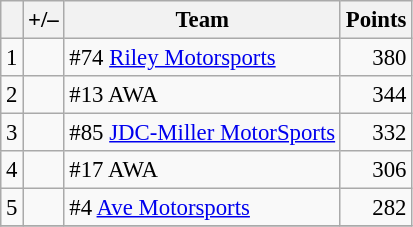<table class="wikitable" style="font-size: 95%;">
<tr>
<th scope="col"></th>
<th scope="col">+/–</th>
<th scope="col">Team</th>
<th scope="col">Points</th>
</tr>
<tr>
<td align=center>1</td>
<td align="left"></td>
<td> #74 <a href='#'>Riley Motorsports</a></td>
<td align=right>380</td>
</tr>
<tr>
<td align=center>2</td>
<td align="left"></td>
<td> #13 AWA</td>
<td align=right>344</td>
</tr>
<tr>
<td align=center>3</td>
<td align="left"></td>
<td> #85 <a href='#'>JDC-Miller MotorSports</a></td>
<td align=right>332</td>
</tr>
<tr>
<td align=center>4</td>
<td align="left"></td>
<td> #17 AWA</td>
<td align=right>306</td>
</tr>
<tr>
<td align=center>5</td>
<td align="left"></td>
<td> #4 <a href='#'>Ave Motorsports</a></td>
<td align=right>282</td>
</tr>
<tr>
</tr>
</table>
